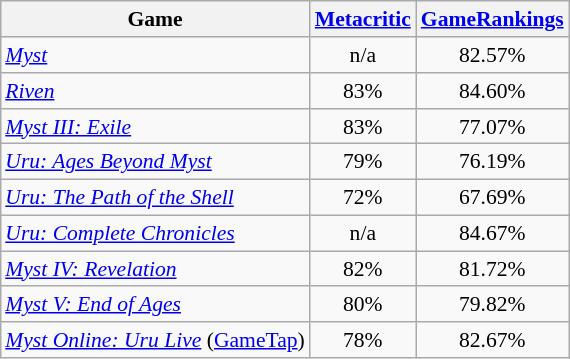<table class="wikitable" style="font-size:90%;float:right;margin-left: 1em;">
<tr>
<th>Game</th>
<th><a href='#'>Metacritic</a></th>
<th><a href='#'>GameRankings</a></th>
</tr>
<tr>
<td><em><a href='#'>Myst</a></em></td>
<td style="text-align:center">n/a</td>
<td style="text-align:center">82.57%</td>
</tr>
<tr>
<td><em><a href='#'>Riven</a></em></td>
<td style="text-align:center">83%</td>
<td style="text-align:center">84.60%</td>
</tr>
<tr>
<td><em><a href='#'>Myst III: Exile</a></em></td>
<td style="text-align:center">83%</td>
<td style="text-align:center">77.07%</td>
</tr>
<tr>
<td><em><a href='#'>Uru: Ages Beyond Myst</a></em></td>
<td style="text-align:center">79%</td>
<td style="text-align:center">76.19%</td>
</tr>
<tr>
<td><em><a href='#'>Uru: The Path of the Shell</a></em></td>
<td style="text-align:center">72%</td>
<td style="text-align:center">67.69%</td>
</tr>
<tr>
<td><em><a href='#'>Uru: Complete Chronicles</a></em></td>
<td style="text-align:center">n/a</td>
<td style="text-align:center">84.67%</td>
</tr>
<tr>
<td><em><a href='#'>Myst IV: Revelation</a></em></td>
<td style="text-align:center">82%</td>
<td style="text-align:center">81.72%</td>
</tr>
<tr>
<td><em><a href='#'>Myst V: End of Ages</a></em></td>
<td style="text-align:center">80%</td>
<td style="text-align:center">79.82%</td>
</tr>
<tr>
<td><em><a href='#'>Myst Online: Uru Live</a></em> (<a href='#'>GameTap</a>)</td>
<td style="text-align:center">78%</td>
<td style="text-align:center">82.67%</td>
</tr>
</table>
